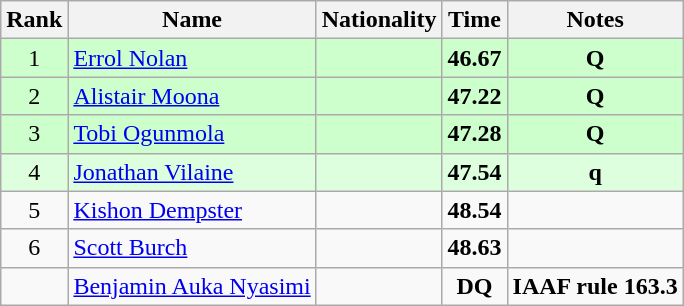<table class="wikitable sortable" style="text-align:center">
<tr>
<th>Rank</th>
<th>Name</th>
<th>Nationality</th>
<th>Time</th>
<th>Notes</th>
</tr>
<tr bgcolor=ccffcc>
<td>1</td>
<td align=left><a href='#'>Errol Nolan</a></td>
<td align=left></td>
<td><strong>46.67</strong></td>
<td><strong>Q</strong></td>
</tr>
<tr bgcolor=ccffcc>
<td>2</td>
<td align=left><a href='#'>Alistair Moona</a></td>
<td align=left></td>
<td><strong>47.22</strong></td>
<td><strong>Q</strong></td>
</tr>
<tr bgcolor=ccffcc>
<td>3</td>
<td align=left><a href='#'>Tobi Ogunmola</a></td>
<td align=left></td>
<td><strong>47.28</strong></td>
<td><strong>Q</strong></td>
</tr>
<tr bgcolor=ddffdd>
<td>4</td>
<td align=left><a href='#'>Jonathan Vilaine</a></td>
<td align=left></td>
<td><strong>47.54</strong></td>
<td><strong>q</strong></td>
</tr>
<tr>
<td>5</td>
<td align=left><a href='#'>Kishon Dempster</a></td>
<td align=left></td>
<td><strong>48.54</strong></td>
<td></td>
</tr>
<tr>
<td>6</td>
<td align=left><a href='#'>Scott Burch</a></td>
<td align=left></td>
<td><strong>48.63</strong></td>
<td></td>
</tr>
<tr>
<td></td>
<td align=left><a href='#'>Benjamin Auka Nyasimi</a></td>
<td align=left></td>
<td><strong>DQ</strong></td>
<td><strong>IAAF rule 163.3</strong></td>
</tr>
</table>
